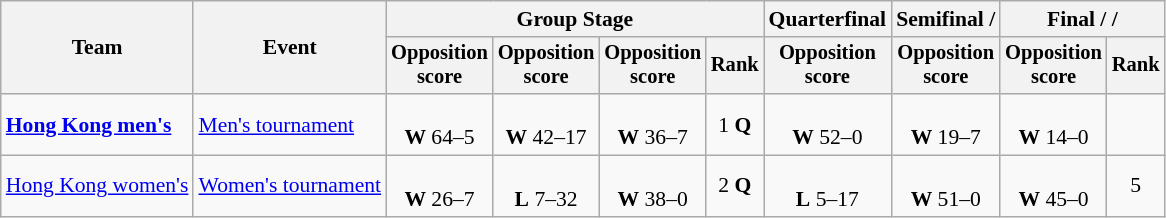<table class=wikitable style=font-size:90%;text-align:center>
<tr>
<th rowspan=2>Team</th>
<th rowspan=2>Event</th>
<th colspan=4>Group Stage</th>
<th>Quarterfinal</th>
<th>Semifinal / </th>
<th colspan=2>Final /  / </th>
</tr>
<tr style=font-size:95%>
<th>Opposition<br> score</th>
<th>Opposition<br> score</th>
<th>Opposition<br> score</th>
<th>Rank</th>
<th>Opposition<br> score</th>
<th>Opposition<br> score</th>
<th>Opposition<br> score</th>
<th>Rank</th>
</tr>
<tr>
<td align=left><strong><a href='#'>Hong Kong men's</a></strong></td>
<td align=left rowpsan=2><a href='#'>Men's tournament</a></td>
<td><br><strong>W</strong> 64–5</td>
<td><br><strong>W</strong> 42–17</td>
<td><br><strong>W</strong> 36–7</td>
<td>1 <strong>Q</strong></td>
<td><br><strong>W</strong> 52–0</td>
<td><br><strong>W</strong> 19–7</td>
<td><br><strong>W</strong> 14–0</td>
<td></td>
</tr>
<tr>
<td align=left><a href='#'>Hong Kong women's</a></td>
<td align=left><a href='#'>Women's tournament</a></td>
<td><br><strong>W</strong> 26–7</td>
<td><br><strong>L</strong> 7–32</td>
<td><br><strong>W</strong> 38–0</td>
<td>2 <strong>Q</strong></td>
<td><br><strong>L</strong> 5–17</td>
<td><br><strong>W</strong> 51–0</td>
<td><br><strong>W</strong> 45–0</td>
<td>5</td>
</tr>
</table>
